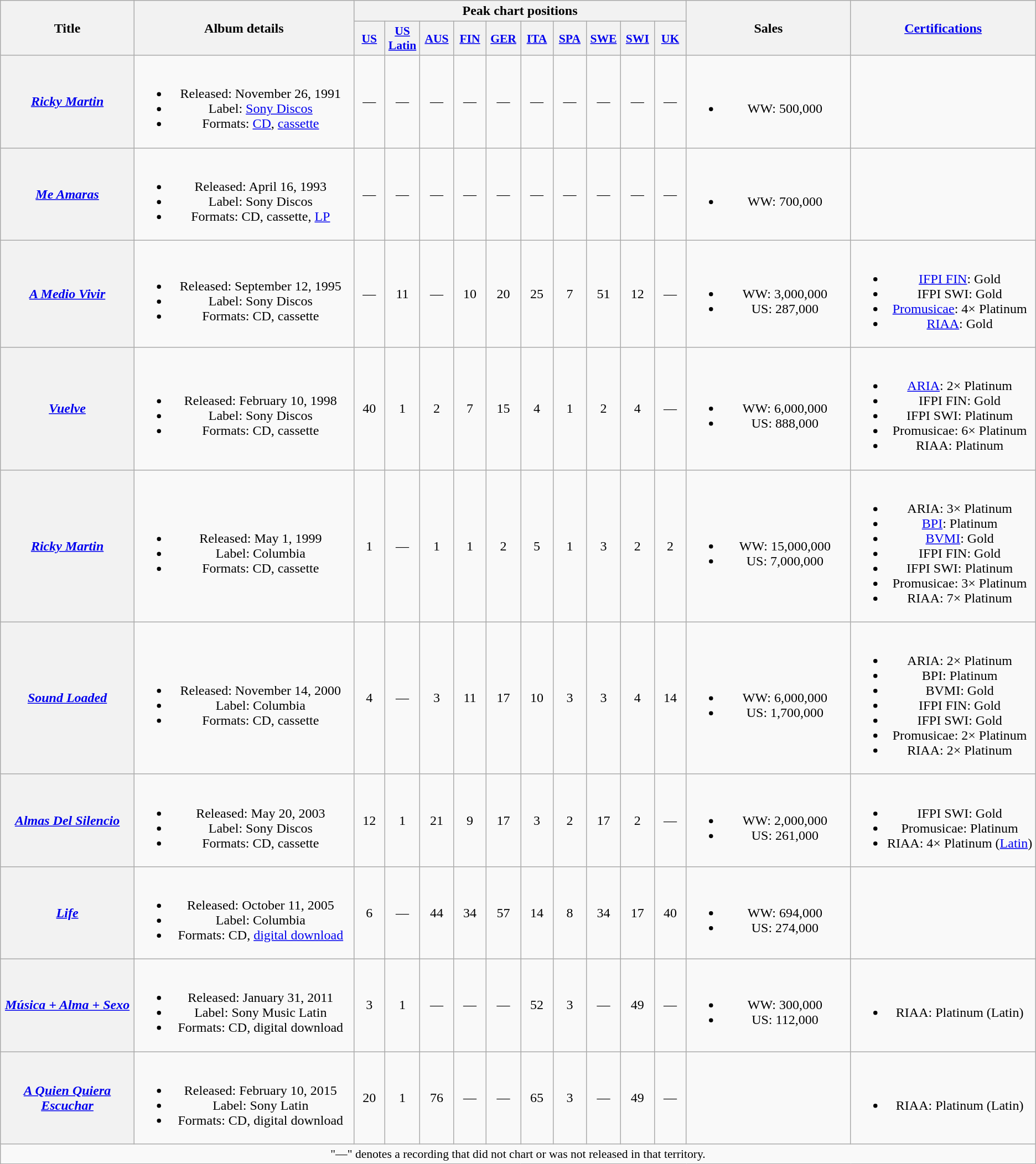<table class="wikitable plainrowheaders" style="text-align:center;">
<tr>
<th scope="col" rowspan="2" style="width:12em;">Title</th>
<th scope="col" rowspan="2" style="width:20em;">Album details</th>
<th scope="col" colspan="10">Peak chart positions</th>
<th scope="col" rowspan="2" style="width:14em;">Sales</th>
<th scope="col" rowspan="2" style="width:16em;"><a href='#'>Certifications</a></th>
</tr>
<tr>
<th scope="col" style="width:2.5em;font-size:90%;"><a href='#'>US</a><br></th>
<th scope="col" style="width:2.5em;font-size:90%;"><a href='#'>US <br> Latin</a><br></th>
<th scope="col" style="width:2.5em;font-size:90%;"><a href='#'>AUS</a><br></th>
<th scope="col" style="width:2.5em;font-size:90%;"><a href='#'>FIN</a><br></th>
<th scope="col" style="width:2.5em;font-size:90%;"><a href='#'>GER</a><br></th>
<th scope="col" style="width:2.5em;font-size:90%;"><a href='#'>ITA</a><br></th>
<th scope="col" style="width:2.5em;font-size:90%;"><a href='#'>SPA</a><br></th>
<th scope="col" style="width:2.5em;font-size:90%;"><a href='#'>SWE</a><br></th>
<th scope="col" style="width:2.5em;font-size:90%;"><a href='#'>SWI</a><br></th>
<th scope="col" style="width:2.5em;font-size:90%;"><a href='#'>UK</a><br></th>
</tr>
<tr>
<th scope="row"><em><a href='#'>Ricky Martin</a></em></th>
<td><br><ul><li>Released: November 26, 1991 </li><li>Label: <a href='#'>Sony Discos</a></li><li>Formats: <a href='#'>CD</a>, <a href='#'>cassette</a></li></ul></td>
<td>—</td>
<td>—</td>
<td>—</td>
<td>—</td>
<td>—</td>
<td>—</td>
<td>—</td>
<td>—</td>
<td>—</td>
<td>—</td>
<td><br><ul><li>WW: 500,000</li></ul></td>
<td></td>
</tr>
<tr>
<th scope="row"><em><a href='#'>Me Amaras</a></em></th>
<td><br><ul><li>Released: April 16, 1993</li><li>Label: Sony Discos</li><li>Formats: CD, cassette, <a href='#'>LP</a></li></ul></td>
<td>—</td>
<td>—</td>
<td>—</td>
<td>—</td>
<td>—</td>
<td>—</td>
<td>—</td>
<td>—</td>
<td>—</td>
<td>—</td>
<td><br><ul><li>WW: 700,000</li></ul></td>
<td></td>
</tr>
<tr>
<th scope="row"><em><a href='#'>A Medio Vivir</a></em></th>
<td><br><ul><li>Released: September 12, 1995 </li><li>Label: Sony Discos</li><li>Formats: CD, cassette</li></ul></td>
<td>—</td>
<td>11</td>
<td>—</td>
<td>10</td>
<td>20</td>
<td>25</td>
<td>7</td>
<td>51</td>
<td>12</td>
<td>—</td>
<td><br><ul><li>WW: 3,000,000</li><li>US: 287,000</li></ul></td>
<td><br><ul><li><a href='#'>IFPI FIN</a>: Gold</li><li>IFPI SWI: Gold</li><li><a href='#'>Promusicae</a>: 4× Platinum</li><li><a href='#'>RIAA</a>: Gold</li></ul></td>
</tr>
<tr>
<th scope="row"><em><a href='#'>Vuelve</a></em></th>
<td><br><ul><li>Released: February 10, 1998 </li><li>Label: Sony Discos</li><li>Formats: CD, cassette</li></ul></td>
<td>40</td>
<td>1</td>
<td>2</td>
<td>7</td>
<td>15</td>
<td>4</td>
<td>1</td>
<td>2</td>
<td>4</td>
<td>—</td>
<td><br><ul><li>WW: 6,000,000</li><li>US: 888,000</li></ul></td>
<td><br><ul><li><a href='#'>ARIA</a>: 2× Platinum</li><li>IFPI FIN: Gold</li><li>IFPI SWI: Platinum</li><li>Promusicae: 6× Platinum</li><li>RIAA: Platinum</li></ul></td>
</tr>
<tr>
<th scope="row"><em><a href='#'>Ricky Martin</a></em></th>
<td><br><ul><li>Released: May 1, 1999 </li><li>Label: Columbia</li><li>Formats: CD, cassette</li></ul></td>
<td>1</td>
<td>—</td>
<td>1</td>
<td>1</td>
<td>2</td>
<td>5</td>
<td>1</td>
<td>3</td>
<td>2</td>
<td>2</td>
<td><br><ul><li>WW: 15,000,000</li><li>US: 7,000,000</li></ul></td>
<td><br><ul><li>ARIA: 3× Platinum</li><li><a href='#'>BPI</a>: Platinum</li><li><a href='#'>BVMI</a>: Gold</li><li>IFPI FIN: Gold</li><li>IFPI SWI: Platinum</li><li>Promusicae: 3× Platinum</li><li>RIAA: 7× Platinum</li></ul></td>
</tr>
<tr>
<th scope="row"><em><a href='#'>Sound Loaded</a></em></th>
<td><br><ul><li>Released: November 14, 2000 </li><li>Label: Columbia</li><li>Formats: CD, cassette</li></ul></td>
<td>4</td>
<td>—</td>
<td>3</td>
<td>11</td>
<td>17</td>
<td>10</td>
<td>3</td>
<td>3</td>
<td>4</td>
<td>14</td>
<td><br><ul><li>WW: 6,000,000</li><li>US: 1,700,000</li></ul></td>
<td><br><ul><li>ARIA: 2× Platinum</li><li>BPI: Platinum</li><li>BVMI: Gold</li><li>IFPI FIN: Gold</li><li>IFPI SWI: Gold</li><li>Promusicae: 2× Platinum</li><li>RIAA: 2× Platinum</li></ul></td>
</tr>
<tr>
<th scope="row"><em><a href='#'>Almas Del Silencio</a></em></th>
<td><br><ul><li>Released: May 20, 2003 </li><li>Label: Sony Discos</li><li>Formats: CD, cassette</li></ul></td>
<td>12</td>
<td>1</td>
<td>21</td>
<td>9</td>
<td>17</td>
<td>3</td>
<td>2</td>
<td>17</td>
<td>2</td>
<td>—</td>
<td><br><ul><li>WW: 2,000,000</li><li>US: 261,000</li></ul></td>
<td><br><ul><li>IFPI SWI: Gold</li><li>Promusicae: Platinum</li><li>RIAA: 4× Platinum (<a href='#'>Latin</a>)</li></ul></td>
</tr>
<tr>
<th scope="row"><em><a href='#'>Life</a></em></th>
<td><br><ul><li>Released: October 11, 2005 </li><li>Label: Columbia</li><li>Formats: CD, <a href='#'>digital download</a></li></ul></td>
<td>6</td>
<td>—</td>
<td>44</td>
<td>34</td>
<td>57</td>
<td>14</td>
<td>8</td>
<td>34</td>
<td>17</td>
<td>40</td>
<td><br><ul><li>WW: 694,000</li><li>US: 274,000</li></ul></td>
<td></td>
</tr>
<tr>
<th scope="row"><em><a href='#'>Música + Alma + Sexo</a></em></th>
<td><br><ul><li>Released: January 31, 2011 </li><li>Label: Sony Music Latin</li><li>Formats: CD, digital download</li></ul></td>
<td>3</td>
<td>1</td>
<td>—</td>
<td>—</td>
<td>—</td>
<td>52</td>
<td>3</td>
<td>—</td>
<td>49</td>
<td>—</td>
<td><br><ul><li>WW: 300,000</li><li>US: 112,000</li></ul></td>
<td><br><ul><li>RIAA: Platinum (Latin)</li></ul></td>
</tr>
<tr>
<th scope="row"><em><a href='#'>A Quien Quiera Escuchar</a></em></th>
<td><br><ul><li>Released: February 10, 2015</li><li>Label: Sony Latin</li><li>Formats: CD, digital download</li></ul></td>
<td>20</td>
<td>1</td>
<td>76</td>
<td>—</td>
<td>—</td>
<td>65</td>
<td>3</td>
<td>—</td>
<td>49</td>
<td>—</td>
<td></td>
<td><br><ul><li>RIAA: Platinum (Latin)</li></ul></td>
</tr>
<tr>
<td colspan="14" style="font-size:90%">"—" denotes a recording that did not chart or was not released in that territory.</td>
</tr>
</table>
